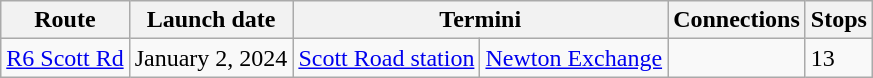<table class="wikitable">
<tr>
<th>Route</th>
<th>Launch date</th>
<th colspan="2">Termini</th>
<th>Connections</th>
<th>Stops</th>
</tr>
<tr>
<td><a href='#'>R6 Scott Rd</a></td>
<td>January 2, 2024</td>
<td><a href='#'>Scott Road station</a></td>
<td><a href='#'>Newton Exchange</a></td>
<td></td>
<td>13</td>
</tr>
</table>
